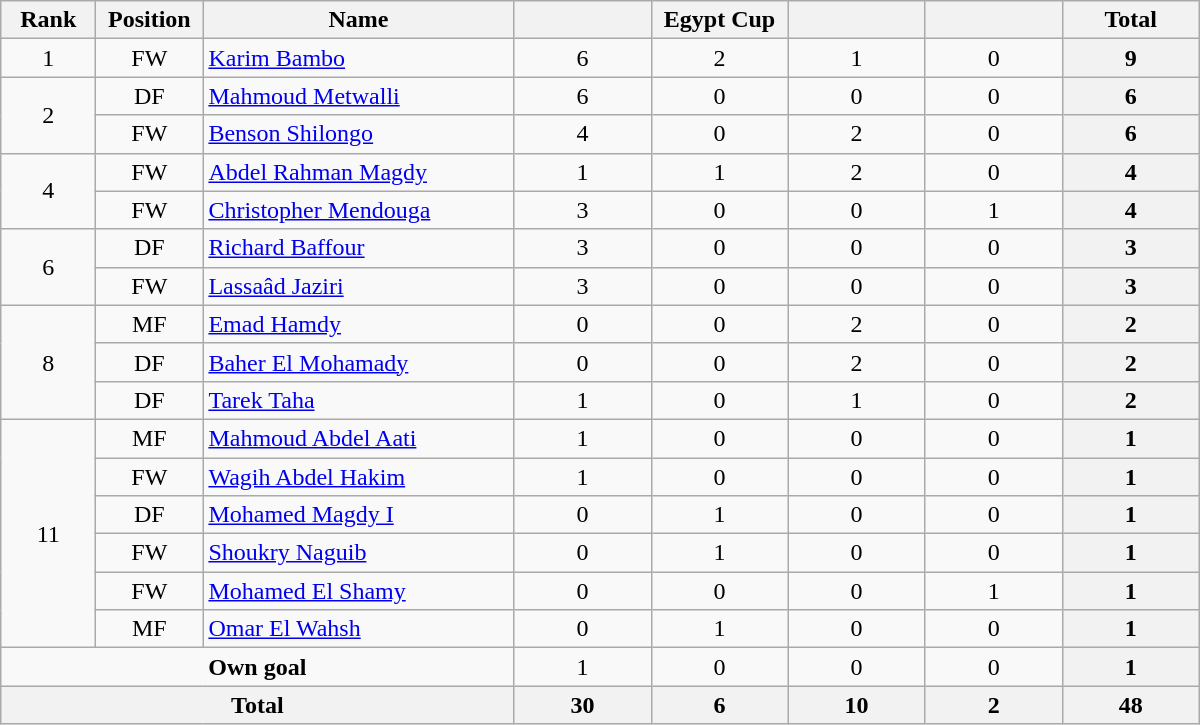<table class=wikitable style="text-align:center">
<tr>
<th style=width:56px;>Rank</th>
<th style=width:64px;>Position</th>
<th style=width:200px;>Name</th>
<th style=width:84px;></th>
<th style=width:84px;>Egypt Cup</th>
<th style=width:84px;></th>
<th style=width:84px;></th>
<th style=width:84px;>Total</th>
</tr>
<tr>
<td>1</td>
<td>FW</td>
<td align=left> <a href='#'>Karim Bambo</a></td>
<td>6</td>
<td>2</td>
<td>1</td>
<td>0</td>
<th>9</th>
</tr>
<tr>
<td rowspan=2>2</td>
<td>DF</td>
<td align=left> <a href='#'>Mahmoud Metwalli</a></td>
<td>6</td>
<td>0</td>
<td>0</td>
<td>0</td>
<th>6</th>
</tr>
<tr>
<td>FW</td>
<td align=left> <a href='#'>Benson Shilongo</a></td>
<td>4</td>
<td>0</td>
<td>2</td>
<td>0</td>
<th>6</th>
</tr>
<tr>
<td rowspan=2>4</td>
<td>FW</td>
<td align=left> <a href='#'>Abdel Rahman Magdy</a></td>
<td>1</td>
<td>1</td>
<td>2</td>
<td>0</td>
<th>4</th>
</tr>
<tr>
<td>FW</td>
<td align=left> <a href='#'>Christopher Mendouga</a></td>
<td>3</td>
<td>0</td>
<td>0</td>
<td>1</td>
<th>4</th>
</tr>
<tr>
<td rowspan=2>6</td>
<td>DF</td>
<td align=left> <a href='#'>Richard Baffour</a></td>
<td>3</td>
<td>0</td>
<td>0</td>
<td>0</td>
<th>3</th>
</tr>
<tr>
<td>FW</td>
<td align=left> <a href='#'>Lassaâd Jaziri</a></td>
<td>3</td>
<td>0</td>
<td>0</td>
<td>0</td>
<th>3</th>
</tr>
<tr>
<td rowspan=3>8</td>
<td>MF</td>
<td align=left> <a href='#'>Emad Hamdy</a></td>
<td>0</td>
<td>0</td>
<td>2</td>
<td>0</td>
<th>2</th>
</tr>
<tr>
<td>DF</td>
<td align=left> <a href='#'>Baher El Mohamady</a></td>
<td>0</td>
<td>0</td>
<td>2</td>
<td>0</td>
<th>2</th>
</tr>
<tr>
<td>DF</td>
<td align=left> <a href='#'>Tarek Taha</a></td>
<td>1</td>
<td>0</td>
<td>1</td>
<td>0</td>
<th>2</th>
</tr>
<tr>
<td rowspan=6>11</td>
<td>MF</td>
<td align=left> <a href='#'>Mahmoud Abdel Aati</a></td>
<td>1</td>
<td>0</td>
<td>0</td>
<td>0</td>
<th>1</th>
</tr>
<tr>
<td>FW</td>
<td align=left> <a href='#'>Wagih Abdel Hakim</a></td>
<td>1</td>
<td>0</td>
<td>0</td>
<td>0</td>
<th>1</th>
</tr>
<tr>
<td>DF</td>
<td align=left> <a href='#'>Mohamed Magdy I</a></td>
<td>0</td>
<td>1</td>
<td>0</td>
<td>0</td>
<th>1</th>
</tr>
<tr>
<td>FW</td>
<td align=left> <a href='#'>Shoukry Naguib</a></td>
<td>0</td>
<td>1</td>
<td>0</td>
<td>0</td>
<th>1</th>
</tr>
<tr>
<td>FW</td>
<td align=left> <a href='#'>Mohamed El Shamy</a></td>
<td>0</td>
<td>0</td>
<td>0</td>
<td>1</td>
<th>1</th>
</tr>
<tr>
<td>MF</td>
<td align=left> <a href='#'>Omar El Wahsh</a></td>
<td>0</td>
<td>1</td>
<td>0</td>
<td>0</td>
<th>1</th>
</tr>
<tr>
<td colspan=3><strong>Own goal</strong></td>
<td>1</td>
<td>0</td>
<td>0</td>
<td>0</td>
<th>1</th>
</tr>
<tr>
<th colspan=3>Total</th>
<th>30</th>
<th>6</th>
<th>10</th>
<th>2</th>
<th>48</th>
</tr>
</table>
